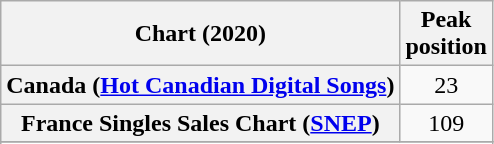<table class="wikitable sortable plainrowheaders" style="text-align:center">
<tr>
<th scope="col">Chart (2020)</th>
<th scope="col">Peak <br>position</th>
</tr>
<tr>
<th scope="row">Canada (<a href='#'>Hot Canadian Digital Songs</a>)</th>
<td>23</td>
</tr>
<tr>
<th scope="row">France Singles Sales Chart (<a href='#'>SNEP</a>)</th>
<td>109</td>
</tr>
<tr>
</tr>
<tr>
</tr>
</table>
